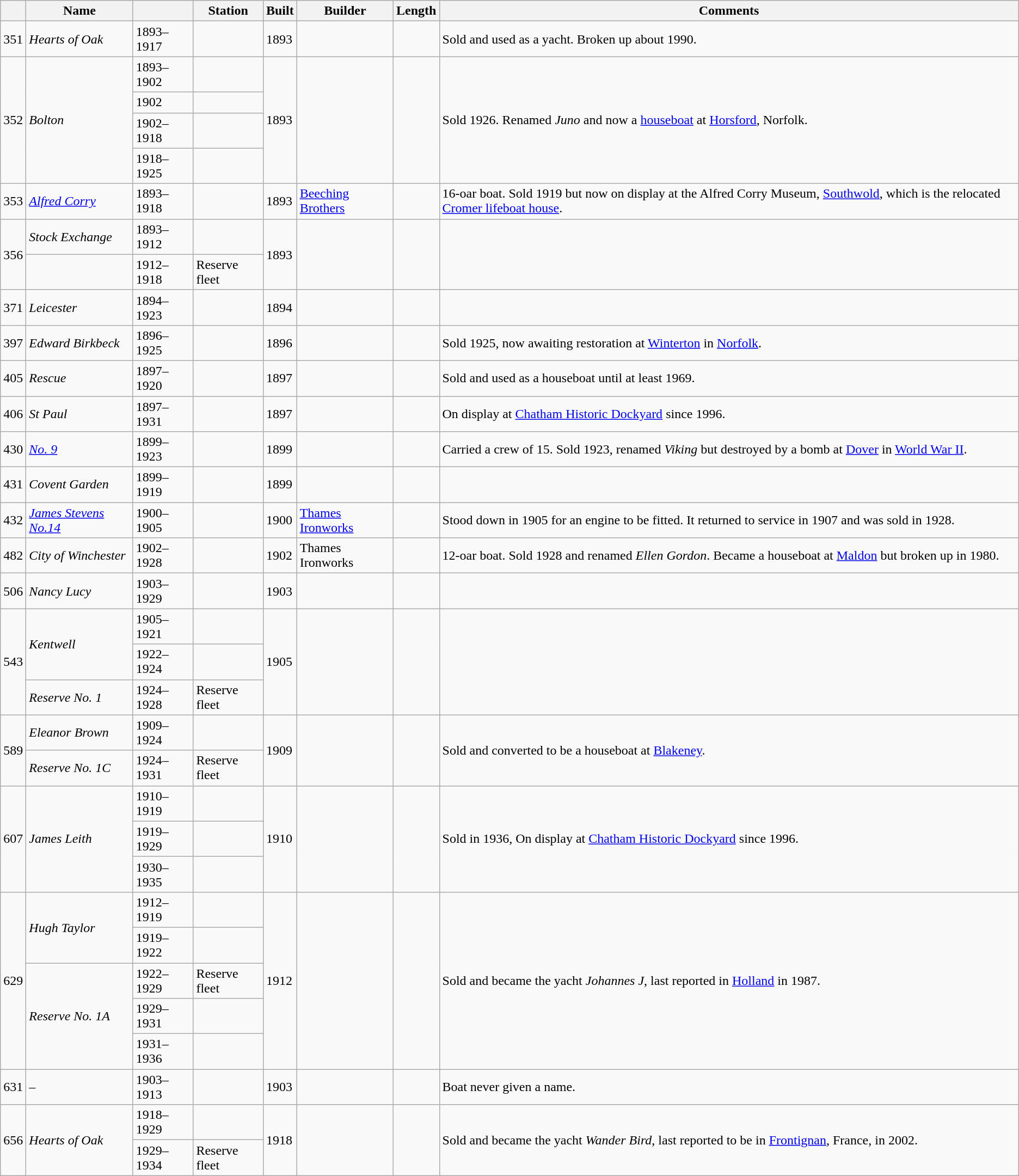<table class="wikitable sortable">
<tr>
<th></th>
<th>Name</th>
<th></th>
<th>Station</th>
<th>Built</th>
<th>Builder</th>
<th>Length</th>
<th class=unsortable>Comments</th>
</tr>
<tr>
<td>351</td>
<td><em>Hearts of Oak</em></td>
<td>1893–1917</td>
<td></td>
<td>1893</td>
<td></td>
<td></td>
<td>Sold and used as a yacht. Broken up about 1990.</td>
</tr>
<tr>
<td rowspan="4">352</td>
<td rowspan="4"><em>Bolton</em></td>
<td>1893–1902</td>
<td></td>
<td rowspan="4">1893</td>
<td rowspan="4"></td>
<td rowspan="4"></td>
<td rowspan="4">Sold 1926. Renamed <em>Juno</em> and now a <a href='#'>houseboat</a> at <a href='#'>Horsford</a>, Norfolk.</td>
</tr>
<tr>
<td>1902</td>
<td></td>
</tr>
<tr>
<td>1902–1918</td>
<td></td>
</tr>
<tr>
<td>1918–1925</td>
<td></td>
</tr>
<tr>
<td>353</td>
<td><em><a href='#'>Alfred Corry</a></em></td>
<td>1893–1918</td>
<td></td>
<td>1893</td>
<td><a href='#'>Beeching Brothers</a></td>
<td></td>
<td>16-oar boat. Sold 1919 but now on display at the Alfred Corry Museum, <a href='#'>Southwold</a>, which is the relocated <a href='#'>Cromer lifeboat house</a>.</td>
</tr>
<tr>
<td rowspan="2">356</td>
<td><em>Stock Exchange</em></td>
<td>1893–1912</td>
<td></td>
<td rowspan="2">1893</td>
<td rowspan="2"></td>
<td rowspan="2"></td>
<td rowspan="2"></td>
</tr>
<tr>
<td><em></em></td>
<td>1912–1918</td>
<td>Reserve fleet</td>
</tr>
<tr>
<td>371</td>
<td><em>Leicester</em></td>
<td>1894–1923</td>
<td></td>
<td>1894</td>
<td></td>
<td></td>
<td></td>
</tr>
<tr>
<td>397</td>
<td><em>Edward Birkbeck</em></td>
<td>1896–1925</td>
<td></td>
<td>1896</td>
<td></td>
<td></td>
<td>Sold 1925, now awaiting restoration at <a href='#'>Winterton</a> in <a href='#'>Norfolk</a>.</td>
</tr>
<tr>
<td>405</td>
<td><em>Rescue</em></td>
<td>1897–1920</td>
<td></td>
<td>1897</td>
<td></td>
<td></td>
<td>Sold and used as a houseboat until at least 1969.</td>
</tr>
<tr>
<td>406</td>
<td><em>St Paul</em></td>
<td>1897–1931</td>
<td></td>
<td>1897</td>
<td></td>
<td></td>
<td>On display at <a href='#'>Chatham Historic Dockyard</a> since 1996.</td>
</tr>
<tr>
<td>430</td>
<td><em><a href='#'> No. 9</a></em></td>
<td>1899–1923</td>
<td></td>
<td>1899</td>
<td></td>
<td></td>
<td>Carried a crew of 15. Sold 1923, renamed <em>Viking</em> but destroyed by a bomb at <a href='#'>Dover</a> in <a href='#'>World War II</a>.</td>
</tr>
<tr>
<td>431</td>
<td><em>Covent Garden</em></td>
<td>1899–1919</td>
<td></td>
<td>1899</td>
<td></td>
<td></td>
<td></td>
</tr>
<tr>
<td>432</td>
<td><em><a href='#'>James Stevens No.14</a></em></td>
<td>1900–1905</td>
<td></td>
<td>1900</td>
<td><a href='#'>Thames Ironworks</a></td>
<td></td>
<td>Stood down in 1905 for an engine to be fitted. It returned to service in 1907 and was sold in 1928.</td>
</tr>
<tr>
<td>482</td>
<td><em>City of Winchester</em></td>
<td>1902–1928</td>
<td></td>
<td>1902</td>
<td>Thames Ironworks</td>
<td></td>
<td>12-oar boat. Sold 1928 and renamed <em>Ellen Gordon</em>. Became a houseboat at <a href='#'>Maldon</a> but broken up in 1980.</td>
</tr>
<tr>
<td>506</td>
<td><em>Nancy Lucy</em></td>
<td>1903–1929</td>
<td></td>
<td>1903</td>
<td></td>
<td></td>
<td></td>
</tr>
<tr>
<td rowspan="3">543</td>
<td rowspan="2"><em>Kentwell</em></td>
<td>1905–1921</td>
<td></td>
<td rowspan="3">1905</td>
<td rowspan="3"></td>
<td rowspan="3"></td>
<td rowspan="3"></td>
</tr>
<tr>
<td>1922–1924</td>
<td></td>
</tr>
<tr>
<td><em>Reserve No. 1</em></td>
<td>1924–1928</td>
<td>Reserve fleet</td>
</tr>
<tr>
<td rowspan="2">589</td>
<td><em>Eleanor Brown</em></td>
<td>1909–1924</td>
<td></td>
<td rowspan="2">1909</td>
<td rowspan="2"></td>
<td rowspan="2"></td>
<td rowspan="2">Sold and converted to be a houseboat at <a href='#'>Blakeney</a>.</td>
</tr>
<tr>
<td><em>Reserve No. 1C</em></td>
<td>1924–1931</td>
<td>Reserve fleet</td>
</tr>
<tr>
<td rowspan="3">607</td>
<td rowspan="3"><em>James Leith</em></td>
<td>1910–1919</td>
<td></td>
<td rowspan="3">1910</td>
<td rowspan="3"></td>
<td rowspan="3"></td>
<td rowspan="3">Sold in 1936, On display at <a href='#'>Chatham Historic Dockyard</a> since 1996.</td>
</tr>
<tr>
<td>1919–1929</td>
<td></td>
</tr>
<tr>
<td>1930–1935</td>
<td></td>
</tr>
<tr>
<td rowspan="5">629</td>
<td rowspan="2"><em>Hugh Taylor</em></td>
<td>1912–1919</td>
<td></td>
<td rowspan="5">1912</td>
<td rowspan="5"></td>
<td rowspan="5"></td>
<td rowspan="5">Sold and became the yacht <em>Johannes J</em>, last reported in <a href='#'>Holland</a> in 1987.</td>
</tr>
<tr>
<td>1919–1922</td>
<td></td>
</tr>
<tr>
<td rowspan="3"><em>Reserve No. 1A</em></td>
<td>1922–1929</td>
<td>Reserve fleet</td>
</tr>
<tr>
<td>1929–1931</td>
<td></td>
</tr>
<tr>
<td>1931–1936</td>
<td></td>
</tr>
<tr>
<td>631</td>
<td>–</td>
<td>1903–1913</td>
<td></td>
<td>1903</td>
<td></td>
<td></td>
<td>Boat never given a name.</td>
</tr>
<tr>
<td rowspan="2">656</td>
<td rowspan="2"><em>Hearts of Oak</em></td>
<td>1918–1929</td>
<td></td>
<td rowspan="2">1918</td>
<td rowspan="2"></td>
<td rowspan="2"></td>
<td rowspan="2">Sold and became the yacht <em>Wander Bird</em>, last reported to be in <a href='#'>Frontignan</a>, France,  in 2002.</td>
</tr>
<tr>
<td>1929–1934</td>
<td>Reserve fleet</td>
</tr>
</table>
